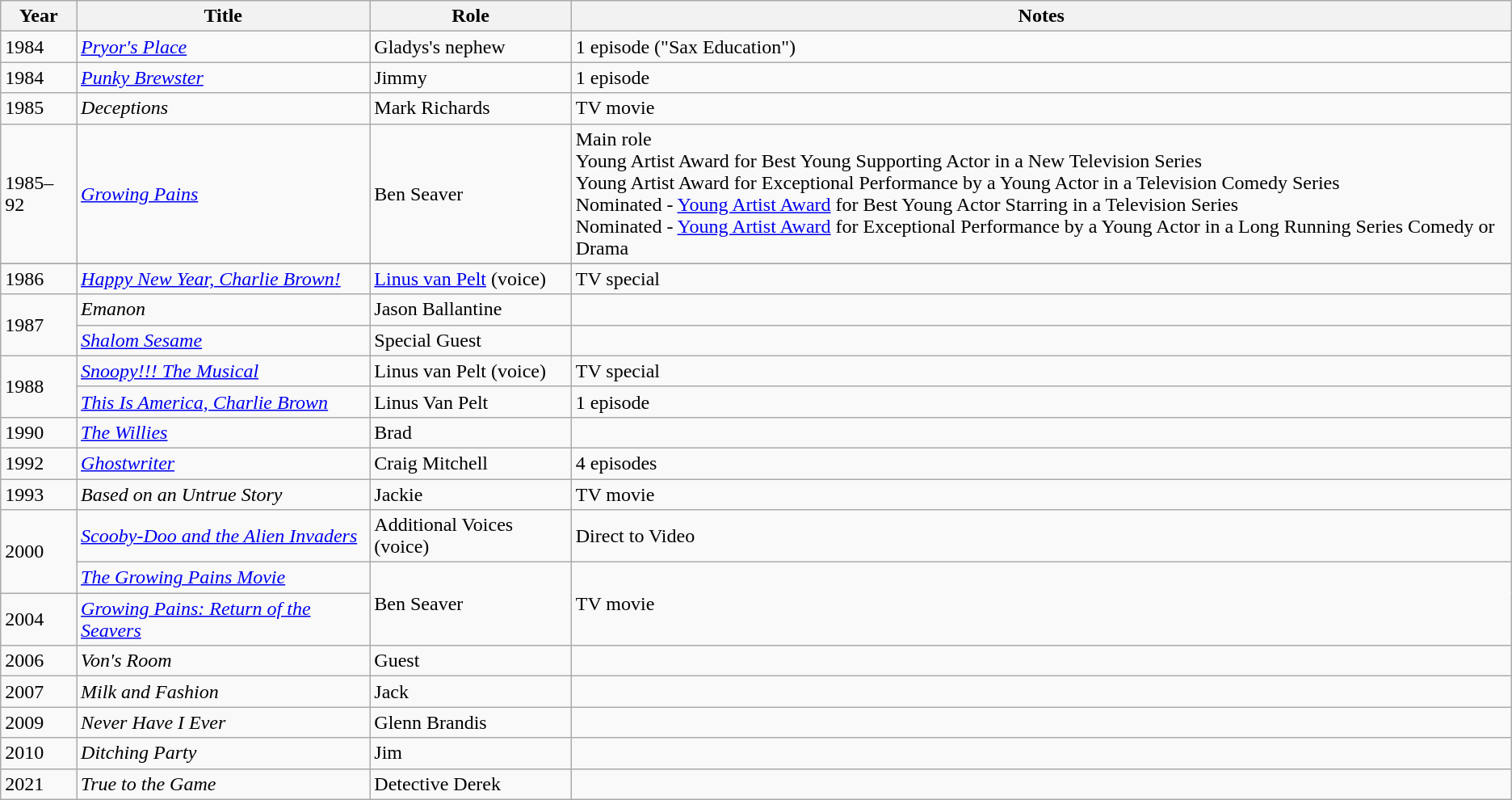<table class="wikitable sortable">
<tr>
<th>Year</th>
<th>Title</th>
<th>Role</th>
<th>Notes</th>
</tr>
<tr>
<td>1984</td>
<td><em><a href='#'>Pryor's Place</a></em></td>
<td>Gladys's nephew</td>
<td>1 episode ("Sax Education")</td>
</tr>
<tr>
<td>1984</td>
<td><em><a href='#'>Punky Brewster</a></em></td>
<td>Jimmy</td>
<td>1 episode</td>
</tr>
<tr>
<td>1985</td>
<td><em>Deceptions</em></td>
<td>Mark Richards</td>
<td>TV movie</td>
</tr>
<tr>
<td>1985–92</td>
<td><em><a href='#'>Growing Pains</a></em></td>
<td>Ben Seaver</td>
<td>Main role<br>Young Artist Award for Best Young Supporting Actor in a New Television Series<br>Young Artist Award for Exceptional Performance by a Young Actor in a Television Comedy Series<br>Nominated - <a href='#'>Young Artist Award</a> for Best Young Actor Starring in a Television Series<br>Nominated - <a href='#'>Young Artist Award</a> for Exceptional Performance by a Young Actor in a Long Running Series Comedy or Drama</td>
</tr>
<tr>
</tr>
<tr>
<td>1986</td>
<td><em><a href='#'>Happy New Year, Charlie Brown!</a></em></td>
<td><a href='#'>Linus van Pelt</a> (voice)</td>
<td>TV special</td>
</tr>
<tr>
<td rowspan=2>1987</td>
<td><em>Emanon</em></td>
<td>Jason Ballantine</td>
<td></td>
</tr>
<tr>
<td><em><a href='#'>Shalom Sesame</a></em></td>
<td>Special Guest</td>
<td></td>
</tr>
<tr>
<td rowspan=2>1988</td>
<td><em><a href='#'>Snoopy!!! The Musical</a></em></td>
<td>Linus van Pelt (voice)</td>
<td>TV special</td>
</tr>
<tr>
<td><em><a href='#'>This Is America, Charlie Brown</a></em></td>
<td>Linus Van Pelt</td>
<td>1 episode</td>
</tr>
<tr>
<td>1990</td>
<td><em><a href='#'>The Willies</a></em></td>
<td>Brad</td>
<td></td>
</tr>
<tr>
<td>1992</td>
<td><em><a href='#'>Ghostwriter</a></em></td>
<td>Craig Mitchell</td>
<td>4 episodes</td>
</tr>
<tr>
<td>1993</td>
<td><em>Based on an Untrue Story</em></td>
<td>Jackie</td>
<td>TV movie</td>
</tr>
<tr>
<td rowspan=2>2000</td>
<td><em><a href='#'>Scooby-Doo and the Alien Invaders</a></em></td>
<td>Additional Voices (voice)</td>
<td>Direct to Video</td>
</tr>
<tr>
<td><em><a href='#'>The Growing Pains Movie</a></em></td>
<td rowspan=2>Ben Seaver</td>
<td rowspan=2>TV movie</td>
</tr>
<tr>
<td>2004</td>
<td><em><a href='#'>Growing Pains: Return of the Seavers</a></em></td>
</tr>
<tr>
<td>2006</td>
<td><em>Von's Room</em></td>
<td>Guest</td>
<td></td>
</tr>
<tr>
<td>2007</td>
<td><em>Milk and Fashion</em></td>
<td>Jack</td>
<td></td>
</tr>
<tr>
<td>2009</td>
<td><em>Never Have I Ever</em></td>
<td>Glenn Brandis</td>
<td></td>
</tr>
<tr>
<td>2010</td>
<td><em>Ditching Party</em></td>
<td>Jim</td>
<td></td>
</tr>
<tr>
<td>2021</td>
<td><em>True to the Game</em></td>
<td>Detective Derek</td>
<td></td>
</tr>
</table>
